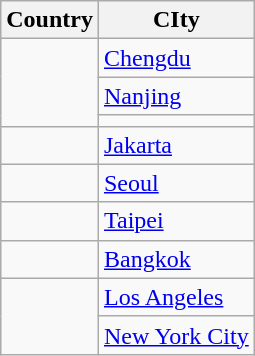<table class="wikitable">
<tr>
<th>Country</th>
<th>CIty</th>
</tr>
<tr>
<td rowspan="3"></td>
<td><a href='#'>Chengdu</a></td>
</tr>
<tr>
<td><a href='#'>Nanjing</a></td>
</tr>
<tr>
<td></td>
</tr>
<tr>
<td></td>
<td><a href='#'>Jakarta</a></td>
</tr>
<tr>
<td></td>
<td><a href='#'>Seoul</a></td>
</tr>
<tr>
<td></td>
<td><a href='#'>Taipei</a></td>
</tr>
<tr>
<td></td>
<td><a href='#'>Bangkok</a></td>
</tr>
<tr>
<td rowspan="2"></td>
<td><a href='#'>Los Angeles</a></td>
</tr>
<tr>
<td><a href='#'>New York City</a></td>
</tr>
</table>
